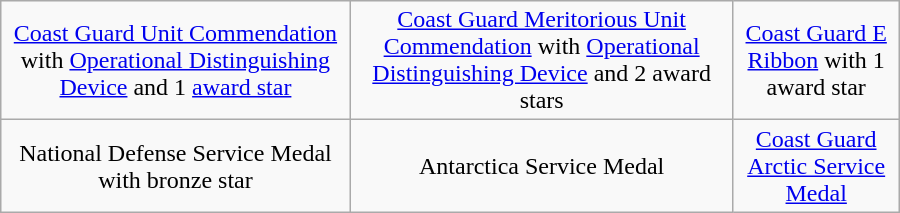<table class="wikitable" width=600 style="margin:1em auto; text-align:center;">
<tr>
<td><a href='#'>Coast Guard Unit Commendation</a> with <a href='#'>Operational Distinguishing Device</a> and 1 <a href='#'>award star</a></td>
<td><a href='#'>Coast Guard Meritorious Unit Commendation</a> with <a href='#'>Operational Distinguishing Device</a> and 2 award stars</td>
<td><a href='#'>Coast Guard E Ribbon</a> with 1 award star</td>
</tr>
<tr>
<td>National Defense Service Medal with bronze star</td>
<td>Antarctica Service Medal</td>
<td><a href='#'>Coast Guard Arctic Service Medal</a></td>
</tr>
</table>
